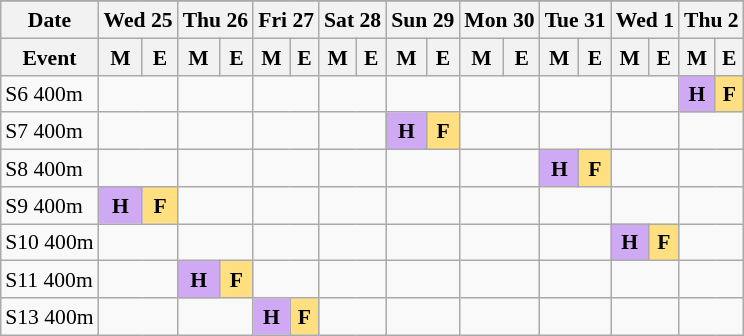<table class="wikitable" style="margin:0.5em auto; font-size:90%; line-height:1.25em;">
<tr align="center">
</tr>
<tr>
<th>Date</th>
<th colspan="2">Wed 25</th>
<th colspan="2">Thu 26</th>
<th colspan="2">Fri 27</th>
<th colspan="2">Sat 28</th>
<th colspan="2">Sun 29</th>
<th colspan="2">Mon 30</th>
<th colspan="2">Tue 31</th>
<th colspan="2">Wed 1</th>
<th colspan="2">Thu 2</th>
</tr>
<tr>
<th>Event</th>
<th>M</th>
<th>E</th>
<th>M</th>
<th>E</th>
<th>M</th>
<th>E</th>
<th>M</th>
<th>E</th>
<th>M</th>
<th>E</th>
<th>M</th>
<th>E</th>
<th>M</th>
<th>E</th>
<th>M</th>
<th>E</th>
<th>M</th>
<th>E</th>
</tr>
<tr align="center">
<td align="left">S6 400m</td>
<td colspan="2"></td>
<td colspan="2"></td>
<td colspan="2"></td>
<td colspan="2"></td>
<td colspan="2"></td>
<td colspan="2"></td>
<td colspan="2"></td>
<td colspan="2"></td>
<td bgcolor="#D0A9F5"><strong>H</strong></td>
<td bgcolor="#FFDF80"><strong>F</strong></td>
</tr>
<tr align="center">
<td align="left">S7 400m</td>
<td colspan="2"></td>
<td colspan="2"></td>
<td colspan="2"></td>
<td colspan="2"></td>
<td bgcolor="#D0A9F5"><strong>H</strong></td>
<td bgcolor="#FFDF80"><strong>F</strong></td>
<td colspan="2"></td>
<td colspan="2"></td>
<td colspan="2"></td>
<td colspan="2"></td>
</tr>
<tr align="center">
<td align="left">S8 400m</td>
<td colspan="2"></td>
<td colspan="2"></td>
<td colspan="2"></td>
<td colspan="2"></td>
<td colspan="2"></td>
<td colspan="2"></td>
<td bgcolor="#D0A9F5"><strong>H</strong></td>
<td bgcolor="#FFDF80"><strong>F</strong></td>
<td colspan="2"></td>
<td colspan="2"></td>
</tr>
<tr align="center">
<td align="left">S9 400m</td>
<td bgcolor="#D0A9F5"><strong>H</strong></td>
<td bgcolor="#FFDF80"><strong>F</strong></td>
<td colspan="2"></td>
<td colspan="2"></td>
<td colspan="2"></td>
<td colspan="2"></td>
<td colspan="2"></td>
<td colspan="2"></td>
<td colspan="2"></td>
<td colspan="2"></td>
</tr>
<tr align="center">
<td align="left">S10 400m</td>
<td colspan="2"></td>
<td colspan="2"></td>
<td colspan="2"></td>
<td colspan="2"></td>
<td colspan="2"></td>
<td colspan="2"></td>
<td colspan="2"></td>
<td bgcolor="#D0A9F5"><strong>H</strong></td>
<td bgcolor="#FFDF80"><strong>F</strong></td>
<td colspan="2"></td>
</tr>
<tr align="center">
<td align="left">S11 400m</td>
<td colspan="2"></td>
<td bgcolor="#D0A9F5"><strong>H</strong></td>
<td bgcolor="#FFDF80"><strong>F</strong></td>
<td colspan="2"></td>
<td colspan="2"></td>
<td colspan="2"></td>
<td colspan="2"></td>
<td colspan="2"></td>
<td colspan="2"></td>
<td colspan="2"></td>
</tr>
<tr align="center">
<td align="left">S13 400m</td>
<td colspan="2"></td>
<td colspan="2"></td>
<td bgcolor="#D0A9F5"><strong>H</strong></td>
<td bgcolor="#FFDF80"><strong>F</strong></td>
<td colspan="2"></td>
<td colspan="2"></td>
<td colspan="2"></td>
<td colspan="2"></td>
<td colspan="2"></td>
<td colspan="2"></td>
</tr>
</table>
